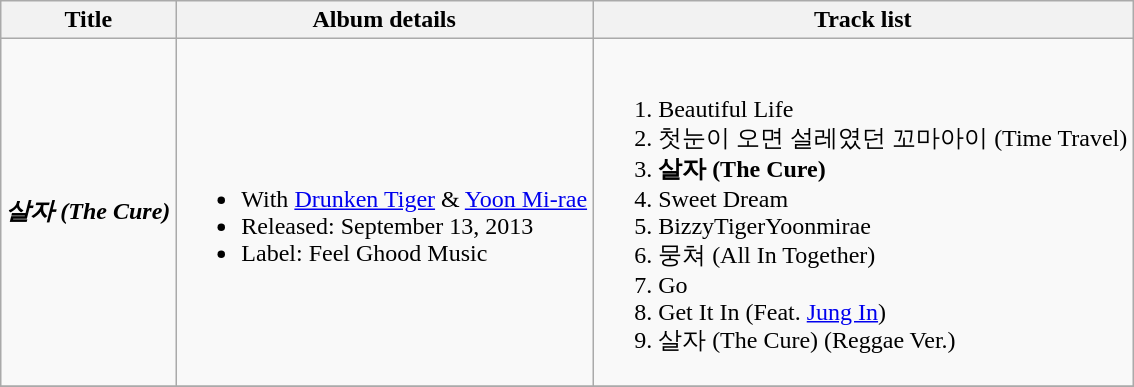<table class="wikitable">
<tr>
<th>Title</th>
<th>Album details</th>
<th>Track list</th>
</tr>
<tr>
<td><strong><em>살자 (The Cure)</em></strong></td>
<td><br><ul><li>With <a href='#'>Drunken Tiger</a> & <a href='#'>Yoon Mi-rae</a></li><li>Released: September 13, 2013</li><li>Label: Feel Ghood Music</li></ul></td>
<td><br><ol><li>Beautiful Life</li><li>첫눈이 오면 설레였던 꼬마아이 (Time Travel)</li><li><strong>살자 (The Cure)</strong></li><li>Sweet Dream</li><li>BizzyTigerYoonmirae</li><li>뭉쳐 (All In Together)</li><li>Go</li><li>Get It In (Feat. <a href='#'>Jung In</a>)</li><li>살자 (The Cure) (Reggae Ver.)</li></ol></td>
</tr>
<tr>
</tr>
</table>
